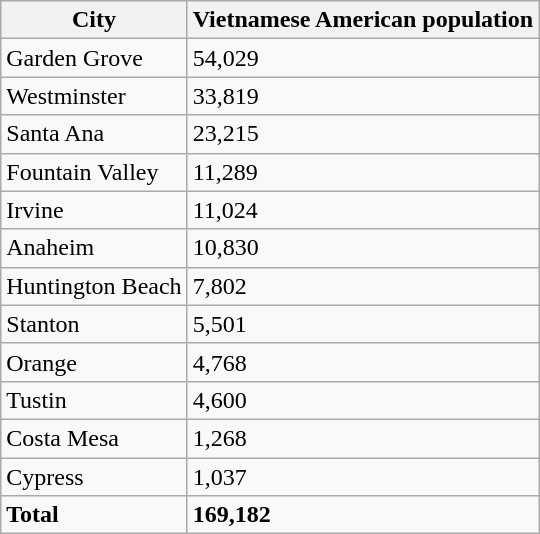<table class="wikitable">
<tr>
<th>City</th>
<th>Vietnamese American population</th>
</tr>
<tr>
<td>Garden Grove</td>
<td>54,029</td>
</tr>
<tr>
<td>Westminster</td>
<td>33,819</td>
</tr>
<tr>
<td>Santa Ana</td>
<td>23,215</td>
</tr>
<tr>
<td>Fountain Valley</td>
<td>11,289</td>
</tr>
<tr>
<td>Irvine</td>
<td>11,024</td>
</tr>
<tr>
<td>Anaheim</td>
<td>10,830</td>
</tr>
<tr>
<td>Huntington Beach</td>
<td>7,802</td>
</tr>
<tr>
<td>Stanton</td>
<td>5,501</td>
</tr>
<tr>
<td>Orange</td>
<td>4,768</td>
</tr>
<tr>
<td>Tustin</td>
<td>4,600</td>
</tr>
<tr>
<td>Costa Mesa</td>
<td>1,268</td>
</tr>
<tr>
<td>Cypress</td>
<td>1,037</td>
</tr>
<tr>
<td><strong>Total</strong></td>
<td><strong>169,182</strong></td>
</tr>
</table>
